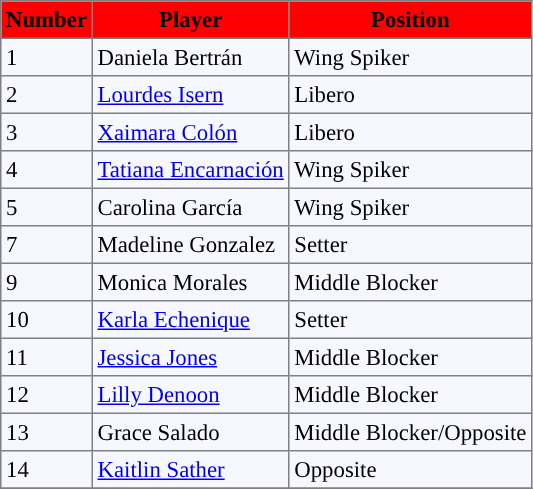<table bgcolor="#f7f8ff" cellpadding="3" cellspacing="0" border="1" style="font-size: 95%; border: gray solid 1px; border-collapse: collapse;">
<tr bgcolor="#ff0000">
<td align=center><strong>Number</strong></td>
<td align=center><strong>Player</strong></td>
<td align=center><strong>Position</strong></td>
</tr>
<tr align="left">
<td>1</td>
<td> Daniela Bertrán</td>
<td>Wing Spiker</td>
</tr>
<tr align="left">
<td>2</td>
<td> <a href='#'>Lourdes Isern</a></td>
<td>Libero</td>
</tr>
<tr align="left">
<td>3</td>
<td> <a href='#'>Xaimara Colón</a></td>
<td>Libero</td>
</tr>
<tr align="left">
<td>4</td>
<td> <a href='#'>Tatiana Encarnación</a></td>
<td>Wing Spiker</td>
</tr>
<tr align="left">
<td>5</td>
<td> Carolina García</td>
<td>Wing Spiker</td>
</tr>
<tr align="left">
<td>7</td>
<td> Madeline Gonzalez</td>
<td>Setter</td>
</tr>
<tr align="left">
<td>9</td>
<td> Monica Morales</td>
<td>Middle Blocker</td>
</tr>
<tr align="left">
<td>10</td>
<td> <a href='#'>Karla Echenique</a></td>
<td>Setter</td>
</tr>
<tr align="left">
<td>11</td>
<td> <a href='#'>Jessica Jones</a></td>
<td>Middle Blocker</td>
</tr>
<tr align="left">
<td>12</td>
<td> <a href='#'>Lilly Denoon</a></td>
<td>Middle Blocker</td>
</tr>
<tr align="left">
<td>13</td>
<td> Grace Salado</td>
<td>Middle Blocker/Opposite</td>
</tr>
<tr align="left">
<td>14</td>
<td> <a href='#'>Kaitlin Sather</a></td>
<td>Opposite</td>
</tr>
<tr align="left">
</tr>
</table>
